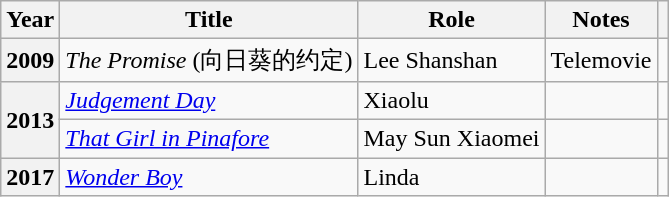<table class="wikitable sortable plainrowheaders">
<tr>
<th scope="col">Year</th>
<th scope="col">Title</th>
<th scope="col">Role</th>
<th scope="col" class="unsortable">Notes</th>
<th scope="col" class="unsortable"></th>
</tr>
<tr>
<th scope="row">2009</th>
<td><em>The Promise</em> (向日葵的约定)</td>
<td>Lee Shanshan</td>
<td>Telemovie</td>
<td></td>
</tr>
<tr>
<th scope="row" rowspan=2>2013</th>
<td><em><a href='#'>Judgement Day</a></em></td>
<td>Xiaolu</td>
<td></td>
<td></td>
</tr>
<tr>
<td><em><a href='#'>That Girl in Pinafore</a></em></td>
<td>May Sun Xiaomei</td>
<td></td>
<td></td>
</tr>
<tr>
<th scope="row">2017</th>
<td><em><a href='#'>Wonder Boy</a></em></td>
<td>Linda</td>
<td></td>
<td></td>
</tr>
</table>
